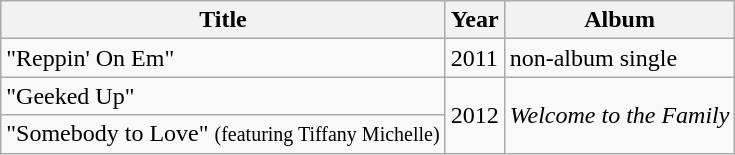<table class="wikitable">
<tr>
<th>Title</th>
<th>Year</th>
<th>Album</th>
</tr>
<tr>
<td>"Reppin' On Em"</td>
<td>2011</td>
<td>non-album single</td>
</tr>
<tr>
<td>"Geeked Up"</td>
<td rowspan="2">2012</td>
<td rowspan="2"><em>Welcome to the Family</em></td>
</tr>
<tr>
<td>"Somebody to Love" <small>(featuring Tiffany Michelle)</small></td>
</tr>
</table>
